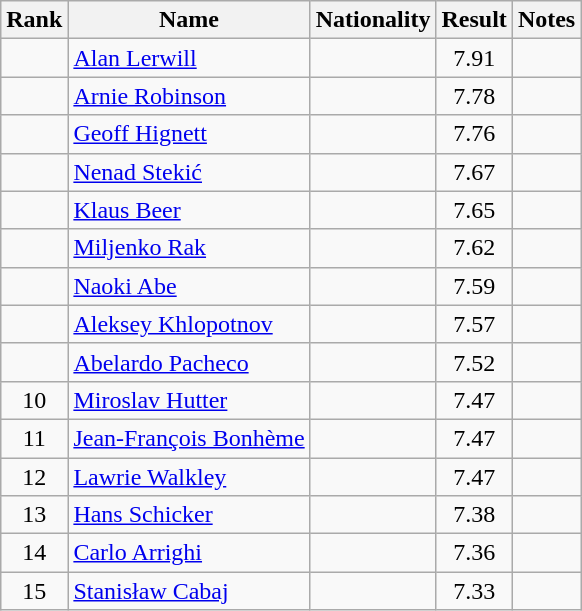<table class="wikitable sortable" style="text-align:center">
<tr>
<th>Rank</th>
<th>Name</th>
<th>Nationality</th>
<th>Result</th>
<th>Notes</th>
</tr>
<tr>
<td></td>
<td align=left><a href='#'>Alan Lerwill</a></td>
<td align=left></td>
<td>7.91</td>
<td></td>
</tr>
<tr>
<td></td>
<td align=left><a href='#'>Arnie Robinson</a></td>
<td align=left></td>
<td>7.78</td>
<td></td>
</tr>
<tr>
<td></td>
<td align=left><a href='#'>Geoff Hignett</a></td>
<td align=left></td>
<td>7.76</td>
<td></td>
</tr>
<tr>
<td></td>
<td align=left><a href='#'>Nenad Stekić</a></td>
<td align=left></td>
<td>7.67</td>
<td></td>
</tr>
<tr>
<td></td>
<td align=left><a href='#'>Klaus Beer</a></td>
<td align=left></td>
<td>7.65</td>
<td></td>
</tr>
<tr>
<td></td>
<td align=left><a href='#'>Miljenko Rak</a></td>
<td align=left></td>
<td>7.62</td>
<td></td>
</tr>
<tr>
<td></td>
<td align=left><a href='#'>Naoki Abe</a></td>
<td align=left></td>
<td>7.59</td>
<td></td>
</tr>
<tr>
<td></td>
<td align=left><a href='#'>Aleksey Khlopotnov</a></td>
<td align=left></td>
<td>7.57</td>
<td></td>
</tr>
<tr>
<td></td>
<td align=left><a href='#'>Abelardo Pacheco</a></td>
<td align=left></td>
<td>7.52</td>
<td></td>
</tr>
<tr>
<td>10</td>
<td align=left><a href='#'>Miroslav Hutter</a></td>
<td align=left></td>
<td>7.47</td>
<td></td>
</tr>
<tr>
<td>11</td>
<td align=left><a href='#'>Jean-François Bonhème</a></td>
<td align=left></td>
<td>7.47</td>
<td></td>
</tr>
<tr>
<td>12</td>
<td align=left><a href='#'>Lawrie Walkley</a></td>
<td align=left></td>
<td>7.47</td>
<td></td>
</tr>
<tr>
<td>13</td>
<td align=left><a href='#'>Hans Schicker</a></td>
<td align=left></td>
<td>7.38</td>
<td></td>
</tr>
<tr>
<td>14</td>
<td align=left><a href='#'>Carlo Arrighi</a></td>
<td align=left></td>
<td>7.36</td>
<td></td>
</tr>
<tr>
<td>15</td>
<td align=left><a href='#'>Stanisław Cabaj</a></td>
<td align=left></td>
<td>7.33</td>
<td></td>
</tr>
</table>
